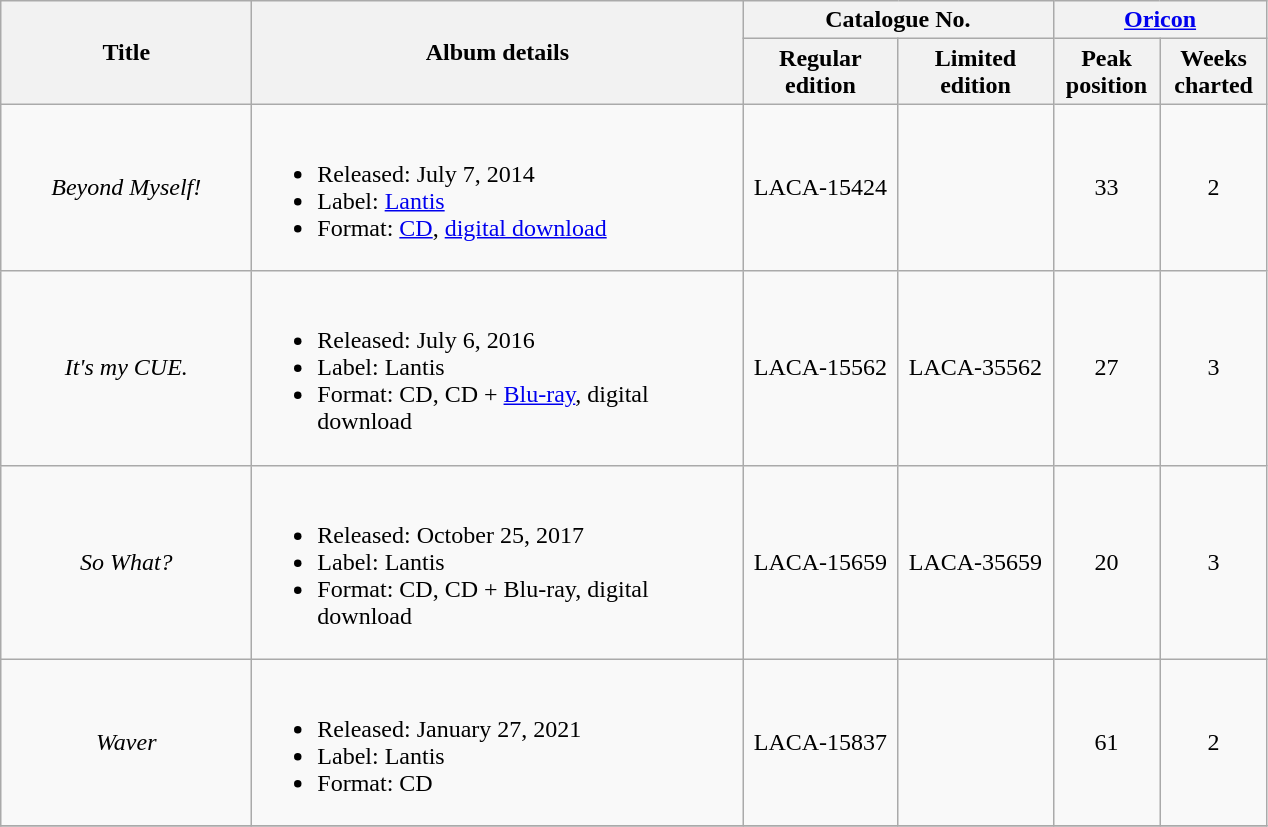<table class="wikitable plainrowheaders">
<tr>
<th rowspan=2; style="width:10em;">Title</th>
<th rowspan=2; style="width:20em;">Album details</th>
<th colspan=2  style="width:12em;">Catalogue No.</th>
<th colspan=2; style="width:8em;"><a href='#'>Oricon</a></th>
</tr>
<tr>
<th style="width:6em;">Regular<br>edition</th>
<th style="width:6em;">Limited<br>edition</th>
<th style="width:4em;">Peak<br>position</th>
<th style="width:4em;">Weeks<br>charted</th>
</tr>
<tr>
<td align=center><em>Beyond Myself!</em></td>
<td><br><ul><li>Released: July 7, 2014</li><li>Label: <a href='#'>Lantis</a></li><li>Format: <a href='#'>CD</a>, <a href='#'>digital download</a></li></ul></td>
<td align=center>LACA-15424</td>
<td></td>
<td align=center>33</td>
<td align=center>2</td>
</tr>
<tr>
<td align=center><em>It's my CUE.</em></td>
<td><br><ul><li>Released: July 6, 2016</li><li>Label: Lantis</li><li>Format: CD, CD + <a href='#'>Blu-ray</a>, digital download</li></ul></td>
<td align=center>LACA-15562</td>
<td align=center>LACA-35562</td>
<td align=center>27</td>
<td align=center>3</td>
</tr>
<tr>
<td align=center><em>So What?</em></td>
<td><br><ul><li>Released: October 25, 2017</li><li>Label: Lantis</li><li>Format: CD, CD + Blu-ray, digital download</li></ul></td>
<td align=center>LACA-15659</td>
<td align=center>LACA-35659</td>
<td align=center>20</td>
<td align=center>3</td>
</tr>
<tr>
<td align=center><em>Waver</em></td>
<td><br><ul><li>Released: January 27, 2021</li><li>Label: Lantis</li><li>Format: CD</li></ul></td>
<td align=center>LACA-15837</td>
<td></td>
<td align=center>61</td>
<td align=center>2</td>
</tr>
<tr>
</tr>
</table>
